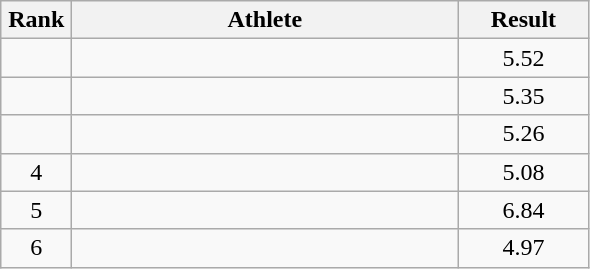<table class=wikitable style="text-align:center">
<tr>
<th width=40>Rank</th>
<th width=250>Athlete</th>
<th width=80>Result</th>
</tr>
<tr>
<td></td>
<td align=left></td>
<td>5.52</td>
</tr>
<tr>
<td></td>
<td align=left></td>
<td>5.35</td>
</tr>
<tr>
<td></td>
<td align=left></td>
<td>5.26</td>
</tr>
<tr>
<td>4</td>
<td align=left></td>
<td>5.08</td>
</tr>
<tr>
<td>5</td>
<td align=left></td>
<td>6.84</td>
</tr>
<tr>
<td>6</td>
<td align=left></td>
<td>4.97</td>
</tr>
</table>
